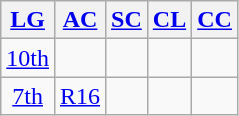<table class="wikitable" style="text-align:center;">
<tr>
<th><a href='#'>LG</a></th>
<th><a href='#'>AC</a></th>
<th><a href='#'>SC</a></th>
<th><a href='#'>CL</a></th>
<th><a href='#'>CC</a></th>
</tr>
<tr>
<td><a href='#'>10th</a></td>
<td></td>
<td></td>
<td></td>
<td></td>
</tr>
<tr>
<td><a href='#'>7th</a></td>
<td><a href='#'>R16</a></td>
<td></td>
<td></td>
<td></td>
</tr>
</table>
